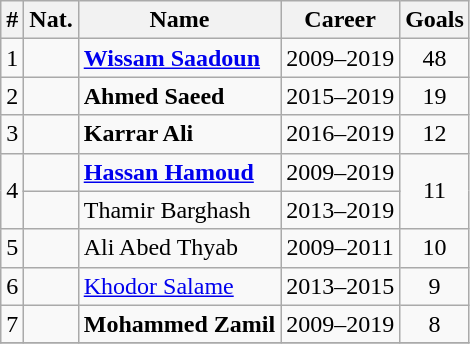<table class="wikitable sortable" style="text-align: center;">
<tr>
<th class="unsortable">#</th>
<th class="unsortable">Nat.</th>
<th class="unsortable">Name</th>
<th class="unsortable">Career</th>
<th>Goals</th>
</tr>
<tr>
<td>1</td>
<td></td>
<td align="left"><strong><a href='#'>Wissam Saadoun</a></strong></td>
<td>2009–2019</td>
<td>48</td>
</tr>
<tr>
<td>2</td>
<td></td>
<td align="left"><strong>Ahmed Saeed</strong></td>
<td>2015–2019</td>
<td>19</td>
</tr>
<tr>
<td>3</td>
<td></td>
<td align="left"><strong>Karrar Ali</strong></td>
<td>2016–2019</td>
<td>12</td>
</tr>
<tr>
<td rowspan="2">4</td>
<td></td>
<td align="left"><strong><a href='#'>Hassan Hamoud</a></strong></td>
<td>2009–2019</td>
<td rowspan=2 align="center">11</td>
</tr>
<tr>
<td></td>
<td align="left">Thamir Barghash</td>
<td>2013–2019</td>
</tr>
<tr>
<td>5</td>
<td></td>
<td align="left">Ali Abed Thyab</td>
<td>2009–2011</td>
<td>10</td>
</tr>
<tr>
<td>6</td>
<td></td>
<td align="left"><a href='#'>Khodor Salame</a></td>
<td>2013–2015</td>
<td>9</td>
</tr>
<tr>
<td>7</td>
<td></td>
<td align="left"><strong>Mohammed Zamil</strong></td>
<td>2009–2019</td>
<td>8</td>
</tr>
<tr>
</tr>
</table>
